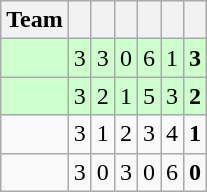<table class=wikitable style="text-align:center">
<tr>
<th>Team</th>
<th></th>
<th></th>
<th></th>
<th></th>
<th></th>
<th></th>
</tr>
<tr bgcolor=ccffcc>
<td style="text-align:left"></td>
<td>3</td>
<td>3</td>
<td>0</td>
<td>6</td>
<td>1</td>
<td><strong>3</strong></td>
</tr>
<tr bgcolor=ccffcc>
<td style="text-align:left"></td>
<td>3</td>
<td>2</td>
<td>1</td>
<td>5</td>
<td>3</td>
<td><strong>2</strong></td>
</tr>
<tr>
<td style="text-align:left"></td>
<td>3</td>
<td>1</td>
<td>2</td>
<td>3</td>
<td>4</td>
<td><strong>1</strong></td>
</tr>
<tr>
<td style="text-align:left"></td>
<td>3</td>
<td>0</td>
<td>3</td>
<td>0</td>
<td>6</td>
<td><strong>0</strong></td>
</tr>
</table>
